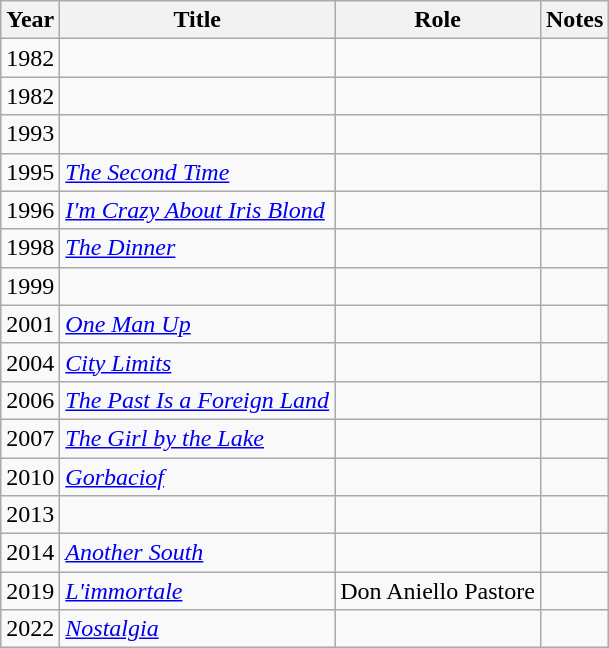<table class="wikitable sortable">
<tr>
<th>Year</th>
<th>Title</th>
<th>Role</th>
<th class="unsortable">Notes</th>
</tr>
<tr>
<td>1982</td>
<td><em></em></td>
<td></td>
<td></td>
</tr>
<tr>
<td>1982</td>
<td><em></em></td>
<td></td>
<td></td>
</tr>
<tr>
<td>1993</td>
<td><em></em></td>
<td></td>
<td></td>
</tr>
<tr>
<td>1995</td>
<td><em><a href='#'>The Second Time</a></em></td>
<td></td>
<td></td>
</tr>
<tr>
<td>1996</td>
<td><em><a href='#'>I'm Crazy About Iris Blond</a></em></td>
<td></td>
<td></td>
</tr>
<tr>
<td>1998</td>
<td><em><a href='#'>The Dinner</a></em></td>
<td></td>
<td></td>
</tr>
<tr>
<td>1999</td>
<td><em></em></td>
<td></td>
<td></td>
</tr>
<tr>
<td>2001</td>
<td><em><a href='#'>One Man Up</a></em></td>
<td></td>
<td></td>
</tr>
<tr>
<td>2004</td>
<td><em><a href='#'>City Limits</a></em></td>
<td></td>
<td></td>
</tr>
<tr>
<td>2006</td>
<td><em><a href='#'>The Past Is a Foreign Land</a></em></td>
<td></td>
<td></td>
</tr>
<tr>
<td>2007</td>
<td><em><a href='#'>The Girl by the Lake</a></em></td>
<td></td>
<td></td>
</tr>
<tr>
<td>2010</td>
<td><em><a href='#'>Gorbaciof</a></em></td>
<td></td>
<td></td>
</tr>
<tr>
<td>2013</td>
<td><em></em></td>
<td></td>
<td></td>
</tr>
<tr>
<td>2014</td>
<td><em><a href='#'>Another South</a></em></td>
<td></td>
<td></td>
</tr>
<tr>
<td>2019</td>
<td><em><a href='#'>L'immortale</a></em></td>
<td>Don Aniello Pastore</td>
<td></td>
</tr>
<tr>
<td>2022</td>
<td><a href='#'><em>Nostalgia</em></a></td>
<td></td>
<td></td>
</tr>
</table>
